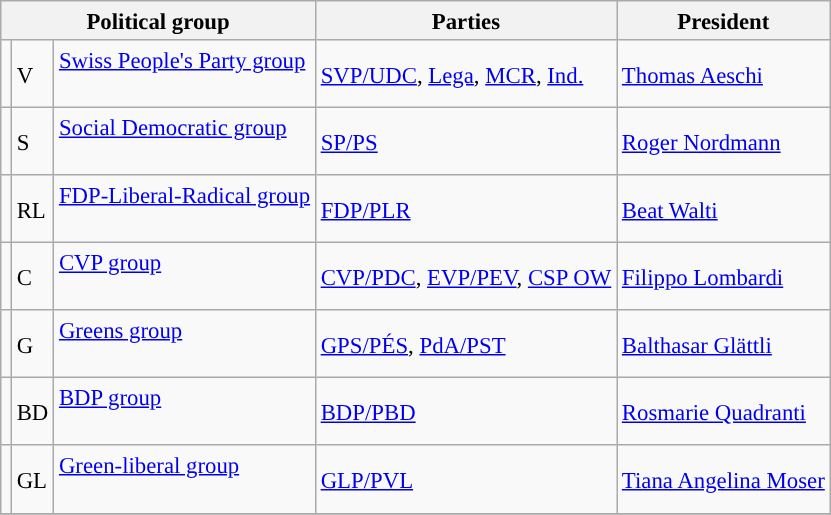<table class="wikitable" style="line-height:125%; font-size:95%;">
<tr>
<th colspan=3>Political group</th>
<th>Parties</th>
<th>President</th>
</tr>
<tr>
<td style="background-color:"></td>
<td>V</td>
<td><a href='#'>Swiss People's Party group</a><br><br></td>
<td><a href='#'>SVP/UDC</a>, <a href='#'>Lega</a>, <a href='#'>MCR</a>, <a href='#'>Ind.</a></td>
<td><a href='#'>Thomas Aeschi</a></td>
</tr>
<tr>
<td style="background-color:"></td>
<td>S</td>
<td><a href='#'>Social Democratic group</a><br><br></td>
<td><a href='#'>SP/PS</a></td>
<td><a href='#'>Roger Nordmann</a></td>
</tr>
<tr>
<td style="background-color:"></td>
<td>RL</td>
<td><a href='#'>FDP-Liberal-Radical group</a><br><br></td>
<td><a href='#'>FDP/PLR</a></td>
<td><a href='#'>Beat Walti</a></td>
</tr>
<tr>
<td style="background-color:"></td>
<td>C</td>
<td><a href='#'>CVP group</a><br><br></td>
<td><a href='#'>CVP/PDC</a>, <a href='#'>EVP/PEV</a>, <a href='#'>CSP OW</a></td>
<td><a href='#'>Filippo Lombardi</a></td>
</tr>
<tr>
<td style="background-color:"></td>
<td>G</td>
<td><a href='#'>Greens group</a><br><br></td>
<td><a href='#'>GPS/PÉS</a>, <a href='#'>PdA/PST</a></td>
<td><a href='#'>Balthasar Glättli</a></td>
</tr>
<tr>
<td style="background-color:"></td>
<td>BD</td>
<td><a href='#'>BDP group</a><br><br></td>
<td><a href='#'>BDP/PBD</a></td>
<td><a href='#'>Rosmarie Quadranti</a></td>
</tr>
<tr>
<td style="background-color:"></td>
<td>GL</td>
<td><a href='#'>Green-liberal group</a><br><br></td>
<td><a href='#'>GLP/PVL</a></td>
<td><a href='#'>Tiana Angelina Moser</a></td>
</tr>
<tr>
</tr>
</table>
